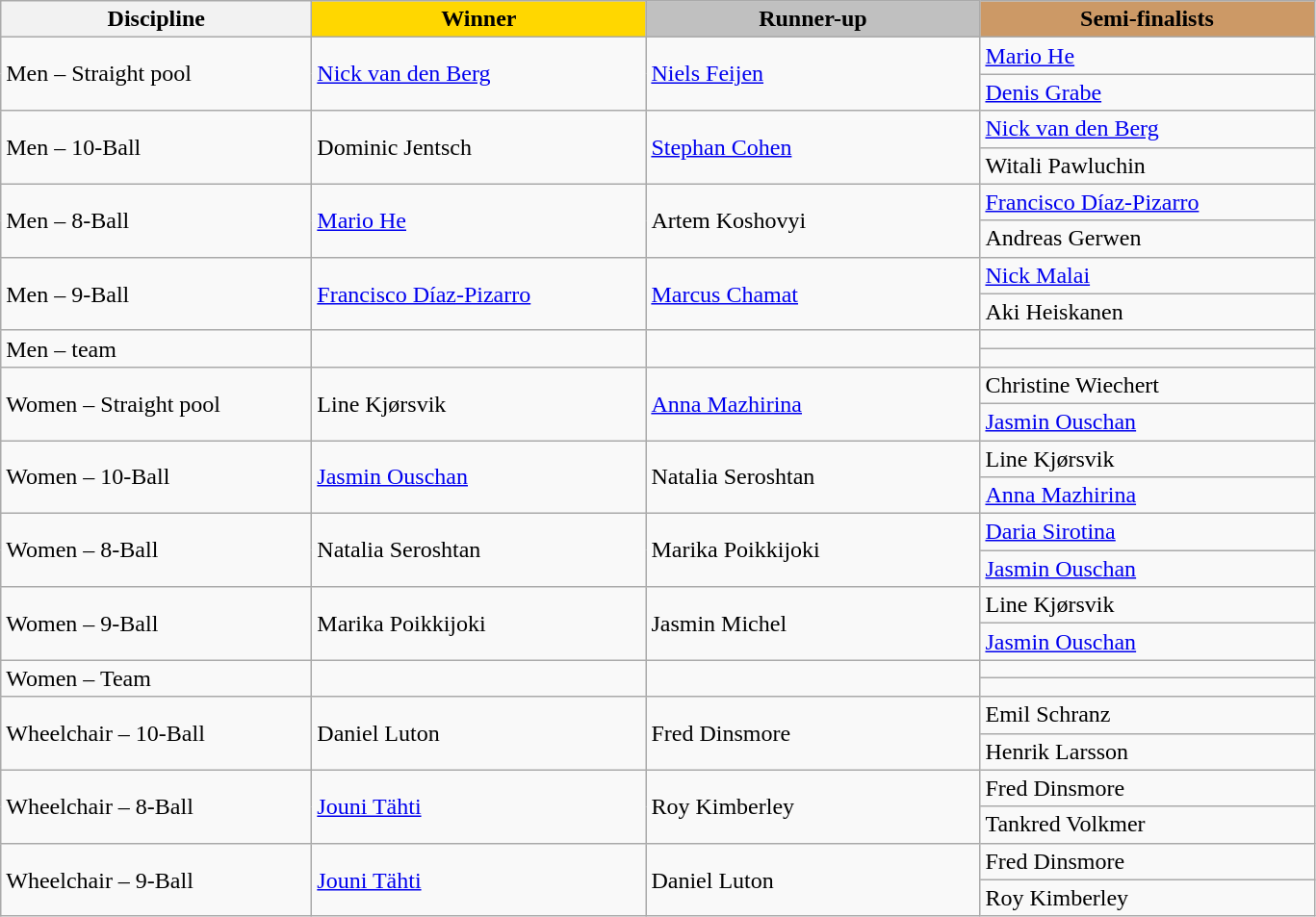<table class="wikitable">
<tr>
<th style="width:13em">Discipline</th>
<th style="background:gold; width:14em">Winner</th>
<th style="background:silver; width:14em">Runner-up</th>
<th style="background:#cc9966; width:14em">Semi-finalists</th>
</tr>
<tr>
<td rowspan="2">Men – Straight pool</td>
<td rowspan="2"> <a href='#'>Nick van den Berg</a></td>
<td rowspan="2"> <a href='#'>Niels Feijen</a></td>
<td> <a href='#'>Mario He</a></td>
</tr>
<tr>
<td> <a href='#'>Denis Grabe</a></td>
</tr>
<tr>
<td rowspan="2">Men – 10-Ball</td>
<td rowspan="2"> Dominic Jentsch</td>
<td rowspan="2"> <a href='#'>Stephan Cohen</a></td>
<td> <a href='#'>Nick van den Berg</a></td>
</tr>
<tr>
<td> Witali Pawluchin</td>
</tr>
<tr>
<td rowspan="2">Men – 8-Ball</td>
<td rowspan="2"> <a href='#'>Mario He</a></td>
<td rowspan="2"> Artem Koshovyi</td>
<td> <a href='#'>Francisco Díaz-Pizarro</a></td>
</tr>
<tr>
<td> Andreas Gerwen</td>
</tr>
<tr>
<td rowspan="2">Men – 9-Ball</td>
<td rowspan="2"> <a href='#'>Francisco Díaz-Pizarro</a></td>
<td rowspan="2"> <a href='#'>Marcus Chamat</a></td>
<td> <a href='#'>Nick Malai</a></td>
</tr>
<tr>
<td> Aki Heiskanen</td>
</tr>
<tr>
<td rowspan="2">Men – team</td>
<td rowspan="2"></td>
<td rowspan="2"></td>
<td></td>
</tr>
<tr>
<td></td>
</tr>
<tr>
<td rowspan="2">Women – Straight pool</td>
<td rowspan="2"> Line Kjørsvik</td>
<td rowspan="2"> <a href='#'>Anna Mazhirina</a></td>
<td> Christine Wiechert</td>
</tr>
<tr>
<td> <a href='#'>Jasmin Ouschan</a></td>
</tr>
<tr>
<td rowspan="2">Women – 10-Ball</td>
<td rowspan="2"> <a href='#'>Jasmin Ouschan</a></td>
<td rowspan="2"> Natalia Seroshtan</td>
<td> Line Kjørsvik</td>
</tr>
<tr>
<td> <a href='#'>Anna Mazhirina</a></td>
</tr>
<tr>
<td rowspan="2">Women – 8-Ball</td>
<td rowspan="2"> Natalia Seroshtan</td>
<td rowspan="2"> Marika Poikkijoki</td>
<td> <a href='#'>Daria Sirotina</a></td>
</tr>
<tr>
<td> <a href='#'>Jasmin Ouschan</a></td>
</tr>
<tr>
<td rowspan="2">Women – 9-Ball</td>
<td rowspan="2"> Marika Poikkijoki</td>
<td rowspan="2"> Jasmin Michel</td>
<td> Line Kjørsvik</td>
</tr>
<tr>
<td> <a href='#'>Jasmin Ouschan</a></td>
</tr>
<tr>
<td rowspan="2">Women – Team</td>
<td rowspan="2"></td>
<td rowspan="2"></td>
<td></td>
</tr>
<tr>
<td></td>
</tr>
<tr>
<td rowspan="2">Wheelchair – 10-Ball</td>
<td rowspan="2"> Daniel Luton</td>
<td rowspan="2"> Fred Dinsmore</td>
<td> Emil Schranz</td>
</tr>
<tr>
<td> Henrik Larsson</td>
</tr>
<tr>
<td rowspan="2">Wheelchair – 8-Ball</td>
<td rowspan="2"> <a href='#'>Jouni Tähti</a></td>
<td rowspan="2"> Roy Kimberley</td>
<td> Fred Dinsmore</td>
</tr>
<tr>
<td> Tankred Volkmer</td>
</tr>
<tr>
<td rowspan="2">Wheelchair – 9-Ball</td>
<td rowspan="2"> <a href='#'>Jouni Tähti</a></td>
<td rowspan="2"> Daniel Luton</td>
<td> Fred Dinsmore</td>
</tr>
<tr>
<td> Roy Kimberley</td>
</tr>
</table>
